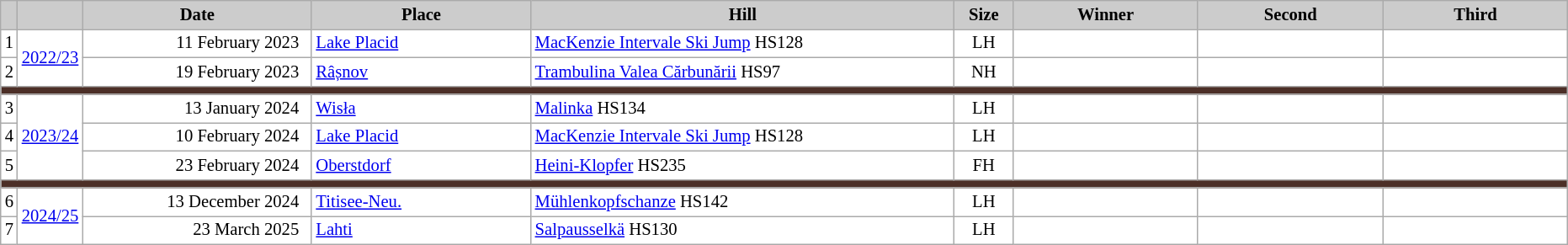<table class="wikitable plainrowheaders" style="background:#fff; font-size:86%; line-height:16px; border:grey solid 1px; border-collapse:collapse;">
<tr style="background:#ccc; text-align:center;">
<th scope="col" style="background:#ccc; width=20 px;"></th>
<th scope="col" style="background:#ccc; width=25 px;"></th>
<th scope="col" style="background:#ccc; width:175px;">Date</th>
<th scope="col" style="background:#ccc; width:167px;">Place</th>
<th scope="col" style="background:#ccc; width:329px;">Hill</th>
<th scope="col" style="background:#ccc; width:40px;">Size</th>
<th scope="col" style="background:#ccc; width:140px;">Winner</th>
<th scope="col" style="background:#ccc; width:140px;">Second</th>
<th scope="col" style="background:#ccc; width:140px;">Third</th>
</tr>
<tr>
<td align=center>1</td>
<td align=center rowspan=2><a href='#'>2022/23</a></td>
<td align=right>11 February 2023  </td>
<td> <a href='#'>Lake Placid</a></td>
<td><a href='#'>MacKenzie Intervale Ski Jump</a> HS128</td>
<td align=center>LH</td>
<td></td>
<td></td>
<td></td>
</tr>
<tr>
<td align=center>2</td>
<td align=right>19 February 2023  </td>
<td> <a href='#'>Râșnov</a></td>
<td><a href='#'>Trambulina Valea Cărbunării</a> HS97</td>
<td align=center>NH</td>
<td></td>
<td></td>
<td></td>
</tr>
<tr bgcolor=#4C2F27>
<td colspan=9></td>
</tr>
<tr>
<td align=center>3</td>
<td align=center rowspan=3><a href='#'>2023/24</a></td>
<td align=right>13 January 2024  </td>
<td> <a href='#'>Wisła</a></td>
<td><a href='#'>Malinka</a> HS134</td>
<td align=center>LH</td>
<td></td>
<td></td>
<td></td>
</tr>
<tr>
<td align=center>4</td>
<td align=right>10 February 2024  </td>
<td> <a href='#'>Lake Placid</a></td>
<td><a href='#'>MacKenzie Intervale Ski Jump</a> HS128</td>
<td align=center>LH</td>
<td></td>
<td></td>
<td></td>
</tr>
<tr>
<td align=center>5</td>
<td align=right>23 February 2024  </td>
<td> <a href='#'>Oberstdorf</a></td>
<td><a href='#'>Heini-Klopfer</a> HS235</td>
<td align=center>FH</td>
<td></td>
<td></td>
<td></td>
</tr>
<tr bgcolor=#4C2F27>
<td colspan=9></td>
</tr>
<tr>
<td align=center>6</td>
<td align=center rowspan=2><a href='#'>2024/25</a></td>
<td align=right>13 December 2024  </td>
<td> <a href='#'>Titisee-Neu.</a></td>
<td><a href='#'>Mühlenkopfschanze</a> HS142</td>
<td align=center>LH</td>
<td></td>
<td></td>
<td></td>
</tr>
<tr>
<td align=center>7</td>
<td align=right>23 March 2025  </td>
<td> <a href='#'>Lahti</a></td>
<td><a href='#'>Salpausselkä</a> HS130</td>
<td align=center>LH</td>
<td></td>
<td></td>
<td></td>
</tr>
</table>
